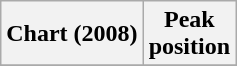<table class="wikitable sortable plainrowheaders">
<tr>
<th scope="col">Chart (2008)</th>
<th scope="col">Peak<br>position</th>
</tr>
<tr>
</tr>
</table>
